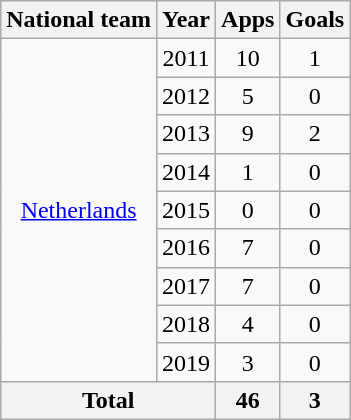<table class="wikitable" style="text-align:center">
<tr>
<th>National team</th>
<th>Year</th>
<th>Apps</th>
<th>Goals</th>
</tr>
<tr>
<td rowspan=9><a href='#'>Netherlands</a></td>
<td>2011</td>
<td>10</td>
<td>1</td>
</tr>
<tr>
<td>2012</td>
<td>5</td>
<td>0</td>
</tr>
<tr>
<td>2013</td>
<td>9</td>
<td>2</td>
</tr>
<tr>
<td>2014</td>
<td>1</td>
<td>0</td>
</tr>
<tr>
<td>2015</td>
<td>0</td>
<td>0</td>
</tr>
<tr>
<td>2016</td>
<td>7</td>
<td>0</td>
</tr>
<tr>
<td>2017</td>
<td>7</td>
<td>0</td>
</tr>
<tr>
<td>2018</td>
<td>4</td>
<td>0</td>
</tr>
<tr>
<td>2019</td>
<td>3</td>
<td>0</td>
</tr>
<tr>
<th colspan=2>Total</th>
<th>46</th>
<th>3</th>
</tr>
</table>
